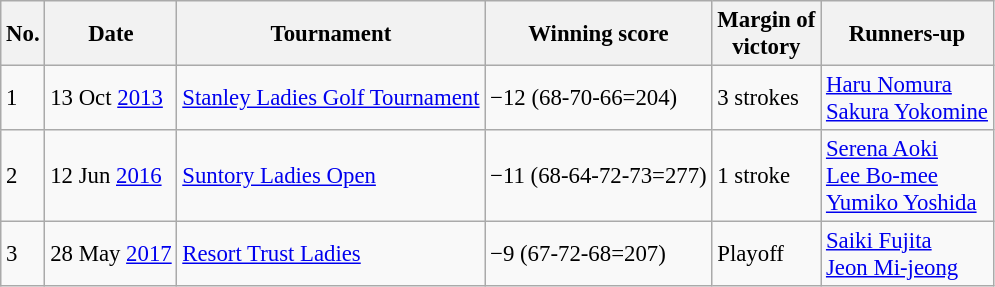<table class="wikitable" style="font-size:95%;">
<tr>
<th>No.</th>
<th>Date</th>
<th>Tournament</th>
<th>Winning score</th>
<th>Margin of<br>victory</th>
<th>Runners-up</th>
</tr>
<tr>
<td>1</td>
<td>13 Oct <a href='#'>2013</a></td>
<td><a href='#'>Stanley Ladies Golf Tournament</a></td>
<td>−12 (68-70-66=204)</td>
<td>3 strokes</td>
<td> <a href='#'>Haru Nomura</a><br> <a href='#'>Sakura Yokomine</a></td>
</tr>
<tr>
<td>2</td>
<td>12 Jun <a href='#'>2016</a></td>
<td><a href='#'>Suntory Ladies Open</a></td>
<td>−11 (68-64-72-73=277)</td>
<td>1 stroke</td>
<td> <a href='#'>Serena Aoki</a><br> <a href='#'>Lee Bo-mee</a><br> <a href='#'>Yumiko Yoshida</a></td>
</tr>
<tr>
<td>3</td>
<td>28 May <a href='#'>2017</a></td>
<td><a href='#'>Resort Trust Ladies</a></td>
<td>−9 (67-72-68=207)</td>
<td>Playoff</td>
<td> <a href='#'>Saiki Fujita</a><br> <a href='#'>Jeon Mi-jeong</a></td>
</tr>
</table>
